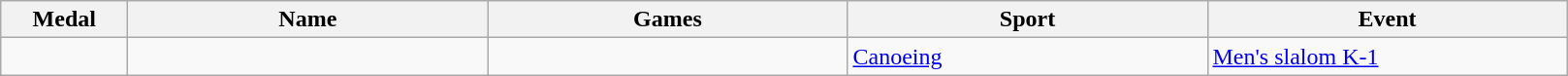<table class="wikitable sortable">
<tr>
<th style="width:5em">Medal</th>
<th style="width:15em">Name</th>
<th style="width:15em">Games</th>
<th style="width:15em">Sport</th>
<th style="width:15em">Event</th>
</tr>
<tr>
<td></td>
<td></td>
<td></td>
<td> <a href='#'>Canoeing</a></td>
<td><a href='#'>Men's slalom K-1</a></td>
</tr>
</table>
